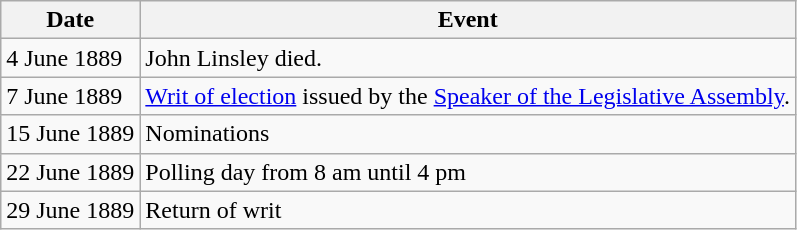<table class="wikitable">
<tr>
<th>Date</th>
<th>Event</th>
</tr>
<tr>
<td>4 June 1889</td>
<td>John Linsley died.</td>
</tr>
<tr>
<td>7 June 1889</td>
<td><a href='#'>Writ of election</a> issued by the <a href='#'>Speaker of the Legislative Assembly</a>.</td>
</tr>
<tr>
<td>15 June 1889</td>
<td>Nominations</td>
</tr>
<tr>
<td>22 June 1889</td>
<td>Polling day from 8 am until 4 pm</td>
</tr>
<tr>
<td>29 June 1889</td>
<td>Return of writ</td>
</tr>
</table>
